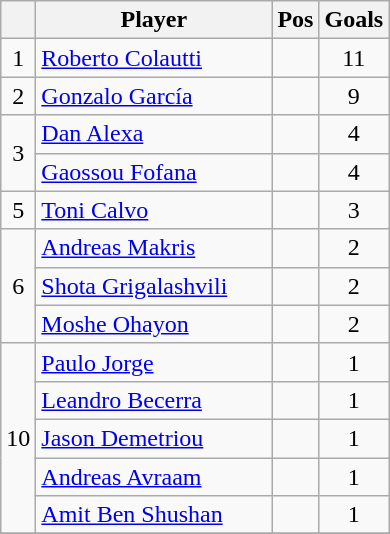<table class="wikitable">
<tr>
<th></th>
<th style="width:150px;">Player</th>
<th>Pos</th>
<th>Goals</th>
</tr>
<tr>
<td align=center>1</td>
<td> <a href='#'>Roberto Colautti</a></td>
<td align=center></td>
<td align=center>11</td>
</tr>
<tr>
<td align=center>2</td>
<td> <a href='#'>Gonzalo García</a></td>
<td align=center></td>
<td align=center>9</td>
</tr>
<tr>
<td style="text-align:center;" rowspan="2">3</td>
<td> <a href='#'>Dan Alexa</a></td>
<td align=center></td>
<td align=center>4</td>
</tr>
<tr>
<td> <a href='#'>Gaossou Fofana</a></td>
<td align=center></td>
<td align=center>4</td>
</tr>
<tr>
<td align=center>5</td>
<td> <a href='#'>Toni Calvo</a></td>
<td align=center></td>
<td align=center>3</td>
</tr>
<tr>
<td style="text-align:center;" rowspan="3">6</td>
<td> <a href='#'>Andreas Makris</a></td>
<td align=center></td>
<td align=center>2</td>
</tr>
<tr>
<td> <a href='#'>Shota Grigalashvili</a></td>
<td align=center></td>
<td align=center>2</td>
</tr>
<tr>
<td> <a href='#'>Moshe Ohayon</a></td>
<td align=center></td>
<td align=center>2</td>
</tr>
<tr>
<td style="text-align:center;" rowspan="5">10</td>
<td> <a href='#'>Paulo Jorge</a></td>
<td align=center></td>
<td align=center>1</td>
</tr>
<tr>
<td> <a href='#'>Leandro Becerra</a></td>
<td align=center></td>
<td align=center>1</td>
</tr>
<tr>
<td> <a href='#'>Jason Demetriou</a></td>
<td align=center></td>
<td align=center>1</td>
</tr>
<tr>
<td> <a href='#'>Andreas Avraam</a></td>
<td align=center></td>
<td align=center>1</td>
</tr>
<tr>
<td> <a href='#'>Amit Ben Shushan</a></td>
<td align=center></td>
<td align=center>1</td>
</tr>
<tr>
</tr>
</table>
